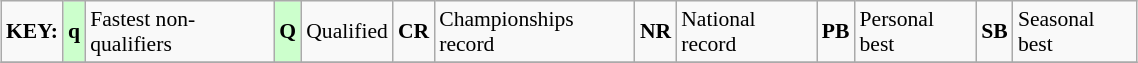<table class="wikitable" style="margin:0.5em auto; font-size:90%;position:relative;" width=60%>
<tr>
<td><strong>KEY:</strong></td>
<td bgcolor=ccffcc align=center><strong>q</strong></td>
<td>Fastest non-qualifiers</td>
<td bgcolor=ccffcc align=center><strong>Q</strong></td>
<td>Qualified</td>
<td align=center><strong>CR</strong></td>
<td>Championships record</td>
<td align=center><strong>NR</strong></td>
<td>National record</td>
<td align=center><strong>PB</strong></td>
<td>Personal best</td>
<td align=center><strong>SB</strong></td>
<td>Seasonal best</td>
</tr>
<tr>
</tr>
</table>
